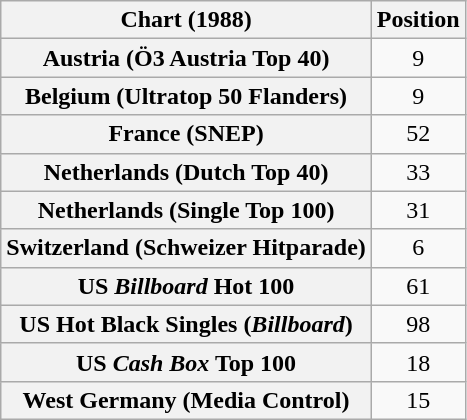<table class="wikitable sortable plainrowheaders" style="text-align:center">
<tr>
<th scope="col">Chart (1988)</th>
<th scope="col">Position</th>
</tr>
<tr>
<th scope="row">Austria (Ö3 Austria Top 40)</th>
<td>9</td>
</tr>
<tr>
<th scope="row">Belgium (Ultratop 50 Flanders)</th>
<td>9</td>
</tr>
<tr>
<th scope="row">France (SNEP)</th>
<td>52</td>
</tr>
<tr>
<th scope="row">Netherlands (Dutch Top 40)</th>
<td>33</td>
</tr>
<tr>
<th scope="row">Netherlands (Single Top 100)</th>
<td>31</td>
</tr>
<tr>
<th scope="row">Switzerland (Schweizer Hitparade)</th>
<td>6</td>
</tr>
<tr>
<th scope="row">US <em>Billboard</em> Hot 100</th>
<td>61</td>
</tr>
<tr>
<th scope="row">US Hot Black Singles (<em>Billboard</em>)</th>
<td>98</td>
</tr>
<tr>
<th scope="row">US <em>Cash Box</em> Top 100</th>
<td>18</td>
</tr>
<tr>
<th scope="row">West Germany (Media Control)</th>
<td>15</td>
</tr>
</table>
